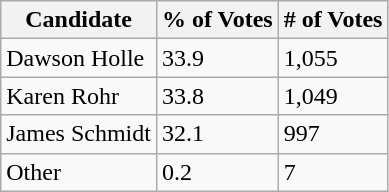<table class="wikitable">
<tr>
<th>Candidate</th>
<th>% of Votes</th>
<th># of Votes</th>
</tr>
<tr>
<td>Dawson Holle</td>
<td>33.9</td>
<td>1,055</td>
</tr>
<tr>
<td>Karen Rohr</td>
<td>33.8</td>
<td>1,049</td>
</tr>
<tr>
<td>James Schmidt</td>
<td>32.1</td>
<td>997</td>
</tr>
<tr>
<td>Other</td>
<td>0.2</td>
<td>7</td>
</tr>
</table>
